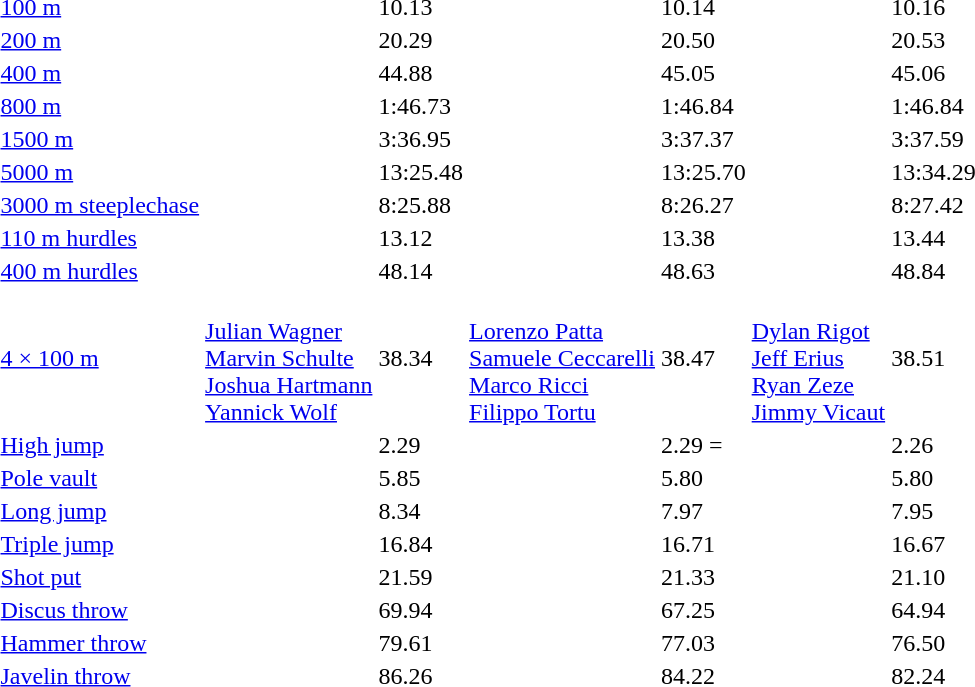<table>
<tr>
<td><a href='#'>100 m</a></td>
<td></td>
<td>10.13</td>
<td></td>
<td>10.14</td>
<td></td>
<td>10.16</td>
</tr>
<tr>
<td><a href='#'>200 m</a></td>
<td></td>
<td>20.29</td>
<td></td>
<td>20.50</td>
<td></td>
<td>20.53 </td>
</tr>
<tr>
<td><a href='#'>400 m</a></td>
<td></td>
<td>44.88 </td>
<td></td>
<td>45.05 </td>
<td></td>
<td>45.06 </td>
</tr>
<tr>
<td><a href='#'>800 m</a></td>
<td></td>
<td>1:46.73 </td>
<td></td>
<td>1:46.84</td>
<td></td>
<td>1:46.84 </td>
</tr>
<tr>
<td><a href='#'>1500 m</a></td>
<td></td>
<td>3:36.95 </td>
<td></td>
<td>3:37.37</td>
<td></td>
<td>3:37.59</td>
</tr>
<tr>
<td><a href='#'>5000 m</a></td>
<td></td>
<td>13:25.48</td>
<td></td>
<td>13:25.70 </td>
<td></td>
<td>13:34.29 </td>
</tr>
<tr>
<td><a href='#'>3000 m steeplechase</a></td>
<td></td>
<td>8:25.88</td>
<td></td>
<td>8:26.27</td>
<td></td>
<td>8:27.42</td>
</tr>
<tr>
<td><a href='#'>110 m hurdles</a></td>
<td></td>
<td>13.12 </td>
<td></td>
<td>13.38 </td>
<td></td>
<td>13.44</td>
</tr>
<tr>
<td><a href='#'>400 m hurdles</a></td>
<td></td>
<td>48.14 </td>
<td></td>
<td>48.63 </td>
<td></td>
<td>48.84 </td>
</tr>
<tr>
<td><a href='#'>4 × 100 m</a></td>
<td><br><a href='#'>Julian Wagner</a><br><a href='#'>Marvin Schulte</a><br><a href='#'>Joshua Hartmann</a><br><a href='#'>Yannick Wolf</a></td>
<td>38.34 </td>
<td><br><a href='#'>Lorenzo Patta</a><br><a href='#'>Samuele Ceccarelli</a><br><a href='#'>Marco Ricci</a><br><a href='#'>Filippo Tortu</a></td>
<td>38.47 </td>
<td><br><a href='#'>Dylan Rigot</a><br><a href='#'>Jeff Erius</a><br><a href='#'>Ryan Zeze</a><br><a href='#'>Jimmy Vicaut</a></td>
<td>38.51 </td>
</tr>
<tr>
<td><a href='#'>High jump</a></td>
<td></td>
<td>2.29 </td>
<td></td>
<td>2.29 =</td>
<td></td>
<td>2.26</td>
</tr>
<tr>
<td><a href='#'>Pole vault</a></td>
<td></td>
<td>5.85</td>
<td></td>
<td>5.80</td>
<td></td>
<td>5.80</td>
</tr>
<tr>
<td><a href='#'>Long jump</a></td>
<td></td>
<td>8.34 </td>
<td></td>
<td>7.97</td>
<td></td>
<td>7.95</td>
</tr>
<tr>
<td><a href='#'>Triple jump</a></td>
<td></td>
<td>16.84</td>
<td></td>
<td>16.71 </td>
<td></td>
<td>16.67 </td>
</tr>
<tr>
<td><a href='#'>Shot put</a></td>
<td></td>
<td>21.59</td>
<td></td>
<td>21.33</td>
<td></td>
<td>21.10 </td>
</tr>
<tr>
<td><a href='#'>Discus throw</a></td>
<td></td>
<td>69.94 </td>
<td></td>
<td>67.25</td>
<td></td>
<td>64.94</td>
</tr>
<tr>
<td><a href='#'>Hammer throw</a></td>
<td></td>
<td>79.61</td>
<td></td>
<td>77.03 </td>
<td></td>
<td>76.50</td>
</tr>
<tr>
<td><a href='#'>Javelin throw</a></td>
<td></td>
<td>86.26</td>
<td></td>
<td>84.22 </td>
<td></td>
<td>82.24 </td>
</tr>
</table>
